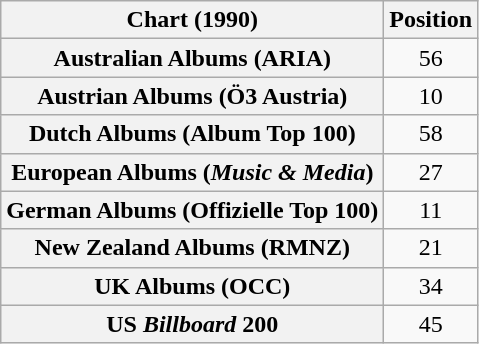<table class="wikitable sortable plainrowheaders" style="text-align:center">
<tr>
<th scope="col">Chart (1990)</th>
<th scope="col">Position</th>
</tr>
<tr>
<th scope="row">Australian Albums (ARIA)</th>
<td>56</td>
</tr>
<tr>
<th scope="row">Austrian Albums (Ö3 Austria)</th>
<td>10</td>
</tr>
<tr>
<th scope="row">Dutch Albums (Album Top 100)</th>
<td>58</td>
</tr>
<tr>
<th scope="row">European Albums (<em>Music & Media</em>)</th>
<td>27</td>
</tr>
<tr>
<th scope="row">German Albums (Offizielle Top 100)</th>
<td>11</td>
</tr>
<tr>
<th scope="row">New Zealand Albums (RMNZ)</th>
<td>21</td>
</tr>
<tr>
<th scope="row">UK Albums (OCC)</th>
<td>34</td>
</tr>
<tr>
<th scope="row">US <em>Billboard</em> 200</th>
<td>45</td>
</tr>
</table>
